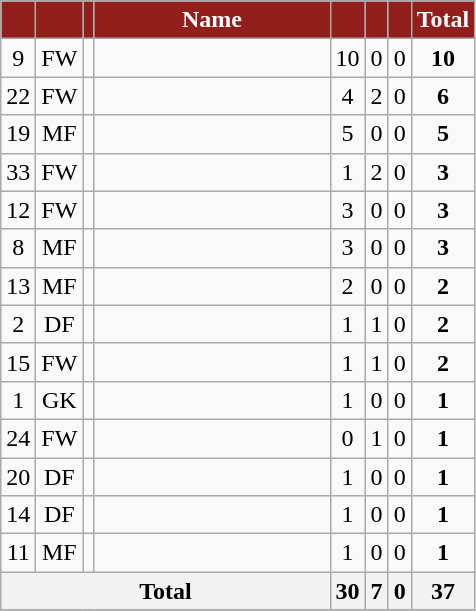<table class="wikitable sortable" style="text-align:center;">
<tr>
<th style="background:#921f1c; color:#fff;" scope="col"></th>
<th style="background:#921f1c; color:#fff;" scope="col"></th>
<th style="background:#921f1c; color:#fff;" scope="col"></th>
<th style="background:#921f1c; color:#fff; width:150px;" scope="col">Name</th>
<th style="background:#921f1c; color:#fff;" scope="col"></th>
<th style="background:#921f1c; color:#fff;" scope="col"></th>
<th style="background:#921f1c; color:#fff;" scope="col"></th>
<th style="background:#921f1c; color:#fff;" scope="col">Total</th>
</tr>
<tr>
<td>9</td>
<td>FW</td>
<td></td>
<td></td>
<td>10</td>
<td>0</td>
<td>0</td>
<td><strong>10</strong></td>
</tr>
<tr>
<td>22</td>
<td>FW</td>
<td></td>
<td></td>
<td>4</td>
<td>2</td>
<td>0</td>
<td><strong>6</strong></td>
</tr>
<tr>
<td>19</td>
<td>MF</td>
<td></td>
<td></td>
<td>5</td>
<td>0</td>
<td>0</td>
<td><strong>5</strong></td>
</tr>
<tr>
<td>33</td>
<td>FW</td>
<td></td>
<td></td>
<td>1</td>
<td>2</td>
<td>0</td>
<td><strong>3</strong></td>
</tr>
<tr>
<td>12</td>
<td>FW</td>
<td></td>
<td></td>
<td>3</td>
<td>0</td>
<td>0</td>
<td><strong>3</strong></td>
</tr>
<tr>
<td>8</td>
<td>MF</td>
<td></td>
<td></td>
<td>3</td>
<td>0</td>
<td>0</td>
<td><strong>3</strong></td>
</tr>
<tr>
<td>13</td>
<td>MF</td>
<td></td>
<td></td>
<td>2</td>
<td>0</td>
<td>0</td>
<td><strong>2</strong></td>
</tr>
<tr>
<td>2</td>
<td>DF</td>
<td></td>
<td></td>
<td>1</td>
<td>1</td>
<td>0</td>
<td><strong>2</strong></td>
</tr>
<tr>
<td>15</td>
<td>FW</td>
<td></td>
<td></td>
<td>1</td>
<td>1</td>
<td>0</td>
<td><strong>2</strong></td>
</tr>
<tr>
<td>1</td>
<td>GK</td>
<td></td>
<td></td>
<td>1</td>
<td>0</td>
<td>0</td>
<td><strong>1</strong></td>
</tr>
<tr>
<td>24</td>
<td>FW</td>
<td></td>
<td></td>
<td>0</td>
<td>1</td>
<td>0</td>
<td><strong>1</strong></td>
</tr>
<tr>
<td>20</td>
<td>DF</td>
<td></td>
<td></td>
<td>1</td>
<td>0</td>
<td>0</td>
<td><strong>1</strong></td>
</tr>
<tr>
<td>14</td>
<td>DF</td>
<td></td>
<td></td>
<td>1</td>
<td>0</td>
<td>0</td>
<td><strong>1</strong></td>
</tr>
<tr>
<td>11</td>
<td>MF</td>
<td></td>
<td></td>
<td>1</td>
<td>0</td>
<td>0</td>
<td><strong>1</strong></td>
</tr>
<tr>
<th colspan=4 scope="row">Total</th>
<th>30</th>
<th>7</th>
<th>0</th>
<th>37</th>
</tr>
<tr>
</tr>
</table>
